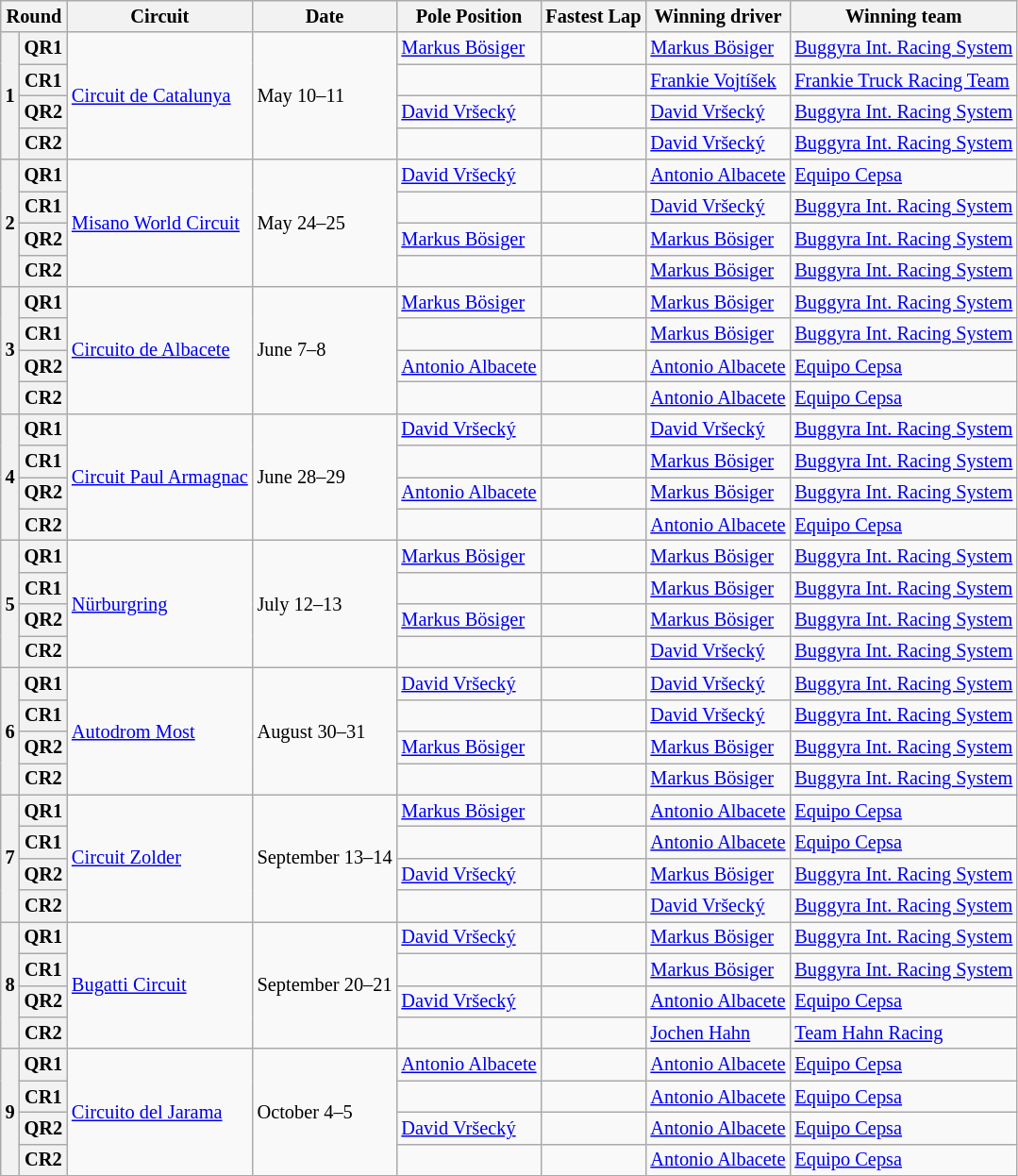<table class="wikitable" style="font-size: 85%">
<tr>
<th colspan=2>Round</th>
<th>Circuit</th>
<th>Date</th>
<th>Pole Position</th>
<th>Fastest Lap</th>
<th>Winning driver</th>
<th>Winning team</th>
</tr>
<tr>
<th rowspan=4>1</th>
<th>QR1</th>
<td rowspan=4> <a href='#'>Circuit de Catalunya</a></td>
<td rowspan=4>May 10–11</td>
<td> <a href='#'>Markus Bösiger</a></td>
<td></td>
<td> <a href='#'>Markus Bösiger</a></td>
<td> <a href='#'>Buggyra Int. Racing System</a></td>
</tr>
<tr>
<th>CR1</th>
<td></td>
<td></td>
<td> <a href='#'>Frankie Vojtíšek</a></td>
<td> <a href='#'>Frankie Truck Racing Team</a></td>
</tr>
<tr>
<th>QR2</th>
<td> <a href='#'>David Vršecký</a></td>
<td></td>
<td> <a href='#'>David Vršecký</a></td>
<td> <a href='#'>Buggyra Int. Racing System</a></td>
</tr>
<tr>
<th>CR2</th>
<td></td>
<td></td>
<td> <a href='#'>David Vršecký</a></td>
<td> <a href='#'>Buggyra Int. Racing System</a></td>
</tr>
<tr>
<th rowspan=4>2</th>
<th>QR1</th>
<td rowspan=4> <a href='#'>Misano World Circuit</a></td>
<td rowspan=4>May 24–25</td>
<td> <a href='#'>David Vršecký</a></td>
<td></td>
<td> <a href='#'>Antonio Albacete</a></td>
<td> <a href='#'>Equipo Cepsa</a></td>
</tr>
<tr>
<th>CR1</th>
<td></td>
<td></td>
<td> <a href='#'>David Vršecký</a></td>
<td> <a href='#'>Buggyra Int. Racing System</a></td>
</tr>
<tr>
<th>QR2</th>
<td> <a href='#'>Markus Bösiger</a></td>
<td></td>
<td> <a href='#'>Markus Bösiger</a></td>
<td> <a href='#'>Buggyra Int. Racing System</a></td>
</tr>
<tr>
<th>CR2</th>
<td></td>
<td></td>
<td> <a href='#'>Markus Bösiger</a></td>
<td> <a href='#'>Buggyra Int. Racing System</a></td>
</tr>
<tr>
<th rowspan=4>3</th>
<th>QR1</th>
<td rowspan=4> <a href='#'>Circuito de Albacete</a></td>
<td rowspan=4>June 7–8</td>
<td> <a href='#'>Markus Bösiger</a></td>
<td></td>
<td> <a href='#'>Markus Bösiger</a></td>
<td> <a href='#'>Buggyra Int. Racing System</a></td>
</tr>
<tr>
<th>CR1</th>
<td></td>
<td></td>
<td> <a href='#'>Markus Bösiger</a></td>
<td> <a href='#'>Buggyra Int. Racing System</a></td>
</tr>
<tr>
<th>QR2</th>
<td> <a href='#'>Antonio Albacete</a></td>
<td></td>
<td> <a href='#'>Antonio Albacete</a></td>
<td> <a href='#'>Equipo Cepsa</a></td>
</tr>
<tr>
<th>CR2</th>
<td></td>
<td></td>
<td> <a href='#'>Antonio Albacete</a></td>
<td> <a href='#'>Equipo Cepsa</a></td>
</tr>
<tr>
<th rowspan=4>4</th>
<th>QR1</th>
<td rowspan=4> <a href='#'>Circuit Paul Armagnac</a></td>
<td rowspan=4>June 28–29</td>
<td> <a href='#'>David Vršecký</a></td>
<td></td>
<td> <a href='#'>David Vršecký</a></td>
<td> <a href='#'>Buggyra Int. Racing System</a></td>
</tr>
<tr>
<th>CR1</th>
<td></td>
<td></td>
<td> <a href='#'>Markus Bösiger</a></td>
<td> <a href='#'>Buggyra Int. Racing System</a></td>
</tr>
<tr>
<th>QR2</th>
<td> <a href='#'>Antonio Albacete</a></td>
<td></td>
<td> <a href='#'>Markus Bösiger</a></td>
<td> <a href='#'>Buggyra Int. Racing System</a></td>
</tr>
<tr>
<th>CR2</th>
<td></td>
<td></td>
<td> <a href='#'>Antonio Albacete</a></td>
<td> <a href='#'>Equipo Cepsa</a></td>
</tr>
<tr>
<th rowspan=4>5</th>
<th>QR1</th>
<td rowspan=4> <a href='#'>Nürburgring</a></td>
<td rowspan=4>July 12–13</td>
<td> <a href='#'>Markus Bösiger</a></td>
<td></td>
<td> <a href='#'>Markus Bösiger</a></td>
<td> <a href='#'>Buggyra Int. Racing System</a></td>
</tr>
<tr>
<th>CR1</th>
<td></td>
<td></td>
<td> <a href='#'>Markus Bösiger</a></td>
<td> <a href='#'>Buggyra Int. Racing System</a></td>
</tr>
<tr>
<th>QR2</th>
<td> <a href='#'>Markus Bösiger</a></td>
<td></td>
<td> <a href='#'>Markus Bösiger</a></td>
<td> <a href='#'>Buggyra Int. Racing System</a></td>
</tr>
<tr>
<th>CR2</th>
<td></td>
<td></td>
<td> <a href='#'>David Vršecký</a></td>
<td> <a href='#'>Buggyra Int. Racing System</a></td>
</tr>
<tr>
<th rowspan=4>6</th>
<th>QR1</th>
<td rowspan=4> <a href='#'>Autodrom Most</a></td>
<td rowspan=4>August 30–31</td>
<td> <a href='#'>David Vršecký</a></td>
<td></td>
<td> <a href='#'>David Vršecký</a></td>
<td> <a href='#'>Buggyra Int. Racing System</a></td>
</tr>
<tr>
<th>CR1</th>
<td></td>
<td></td>
<td> <a href='#'>David Vršecký</a></td>
<td> <a href='#'>Buggyra Int. Racing System</a></td>
</tr>
<tr>
<th>QR2</th>
<td> <a href='#'>Markus Bösiger</a></td>
<td></td>
<td> <a href='#'>Markus Bösiger</a></td>
<td> <a href='#'>Buggyra Int. Racing System</a></td>
</tr>
<tr>
<th>CR2</th>
<td></td>
<td></td>
<td> <a href='#'>Markus Bösiger</a></td>
<td> <a href='#'>Buggyra Int. Racing System</a></td>
</tr>
<tr>
<th rowspan=4>7</th>
<th>QR1</th>
<td rowspan=4> <a href='#'>Circuit Zolder</a></td>
<td rowspan=4>September 13–14</td>
<td> <a href='#'>Markus Bösiger</a></td>
<td></td>
<td> <a href='#'>Antonio Albacete</a></td>
<td> <a href='#'>Equipo Cepsa</a></td>
</tr>
<tr>
<th>CR1</th>
<td></td>
<td></td>
<td> <a href='#'>Antonio Albacete</a></td>
<td> <a href='#'>Equipo Cepsa</a></td>
</tr>
<tr>
<th>QR2</th>
<td> <a href='#'>David Vršecký</a></td>
<td></td>
<td> <a href='#'>Markus Bösiger</a></td>
<td> <a href='#'>Buggyra Int. Racing System</a></td>
</tr>
<tr>
<th>CR2</th>
<td></td>
<td></td>
<td> <a href='#'>David Vršecký</a></td>
<td> <a href='#'>Buggyra Int. Racing System</a></td>
</tr>
<tr>
<th rowspan=4>8</th>
<th>QR1</th>
<td rowspan=4> <a href='#'>Bugatti Circuit</a></td>
<td rowspan=4>September 20–21</td>
<td> <a href='#'>David Vršecký</a></td>
<td></td>
<td> <a href='#'>Markus Bösiger</a></td>
<td> <a href='#'>Buggyra Int. Racing System</a></td>
</tr>
<tr>
<th>CR1</th>
<td></td>
<td></td>
<td> <a href='#'>Markus Bösiger</a></td>
<td> <a href='#'>Buggyra Int. Racing System</a></td>
</tr>
<tr>
<th>QR2</th>
<td> <a href='#'>David Vršecký</a></td>
<td></td>
<td> <a href='#'>Antonio Albacete</a></td>
<td> <a href='#'>Equipo Cepsa</a></td>
</tr>
<tr>
<th>CR2</th>
<td></td>
<td></td>
<td> <a href='#'>Jochen Hahn</a></td>
<td> <a href='#'>Team Hahn Racing</a></td>
</tr>
<tr>
<th rowspan=4>9</th>
<th>QR1</th>
<td rowspan=4> <a href='#'>Circuito del Jarama</a></td>
<td rowspan=4>October 4–5</td>
<td> <a href='#'>Antonio Albacete</a></td>
<td></td>
<td> <a href='#'>Antonio Albacete</a></td>
<td> <a href='#'>Equipo Cepsa</a></td>
</tr>
<tr>
<th>CR1</th>
<td></td>
<td></td>
<td> <a href='#'>Antonio Albacete</a></td>
<td> <a href='#'>Equipo Cepsa</a></td>
</tr>
<tr>
<th>QR2</th>
<td> <a href='#'>David Vršecký</a></td>
<td></td>
<td> <a href='#'>Antonio Albacete</a></td>
<td> <a href='#'>Equipo Cepsa</a></td>
</tr>
<tr>
<th>CR2</th>
<td></td>
<td></td>
<td> <a href='#'>Antonio Albacete</a></td>
<td> <a href='#'>Equipo Cepsa</a></td>
</tr>
</table>
